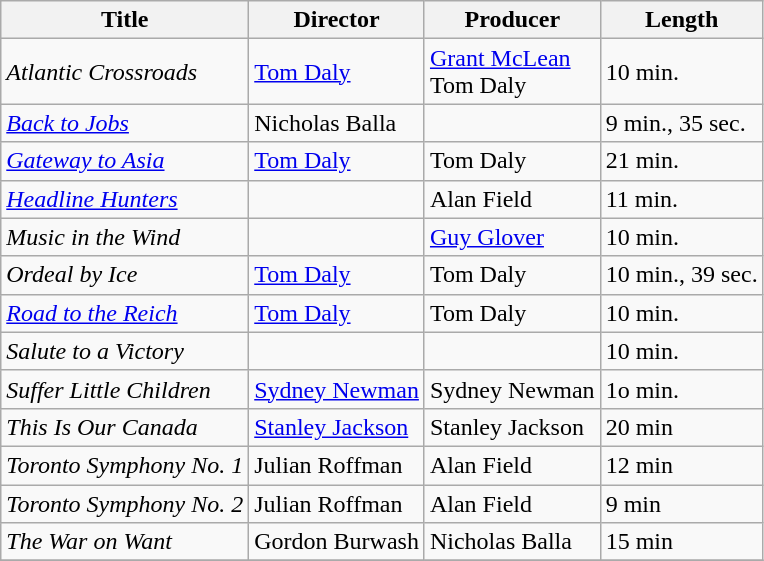<table class=wikitable>
<tr>
<th>Title</th>
<th>Director</th>
<th>Producer</th>
<th>Length</th>
</tr>
<tr>
<td><em>Atlantic Crossroads</em></td>
<td><a href='#'>Tom Daly</a></td>
<td><a href='#'>Grant McLean</a><br>Tom Daly</td>
<td>10 min.</td>
</tr>
<tr>
<td><em><a href='#'>Back to Jobs</a></em></td>
<td>Nicholas Balla</td>
<td></td>
<td>9 min., 35 sec.</td>
</tr>
<tr>
<td><em><a href='#'>Gateway to Asia</a></em></td>
<td><a href='#'>Tom Daly</a></td>
<td>Tom Daly</td>
<td>21 min.</td>
</tr>
<tr>
<td><em><a href='#'>Headline Hunters</a></em></td>
<td></td>
<td>Alan Field</td>
<td>11 min.</td>
</tr>
<tr>
<td><em>Music in the Wind</em></td>
<td></td>
<td><a href='#'>Guy Glover</a></td>
<td>10 min.</td>
</tr>
<tr>
<td><em>Ordeal by Ice</em></td>
<td><a href='#'>Tom Daly</a></td>
<td>Tom Daly</td>
<td>10 min., 39 sec.</td>
</tr>
<tr>
<td><em><a href='#'>Road to the Reich</a></em></td>
<td><a href='#'>Tom Daly</a></td>
<td>Tom Daly</td>
<td>10 min.</td>
</tr>
<tr>
<td><em>Salute to a Victory</em></td>
<td></td>
<td></td>
<td>10 min.</td>
</tr>
<tr>
<td><em>Suffer Little Children</em></td>
<td><a href='#'>Sydney Newman</a></td>
<td>Sydney Newman</td>
<td>1o min.</td>
</tr>
<tr>
<td><em>This Is Our Canada</em></td>
<td><a href='#'>Stanley Jackson</a></td>
<td>Stanley Jackson</td>
<td>20 min</td>
</tr>
<tr>
<td><em>Toronto Symphony No. 1</em></td>
<td>Julian Roffman</td>
<td>Alan Field</td>
<td>12 min</td>
</tr>
<tr>
<td><em>Toronto Symphony No. 2</em></td>
<td>Julian Roffman</td>
<td>Alan Field</td>
<td>9 min</td>
</tr>
<tr>
<td><em>The War on Want</em></td>
<td>Gordon Burwash</td>
<td>Nicholas Balla</td>
<td>15 min</td>
</tr>
<tr>
</tr>
</table>
